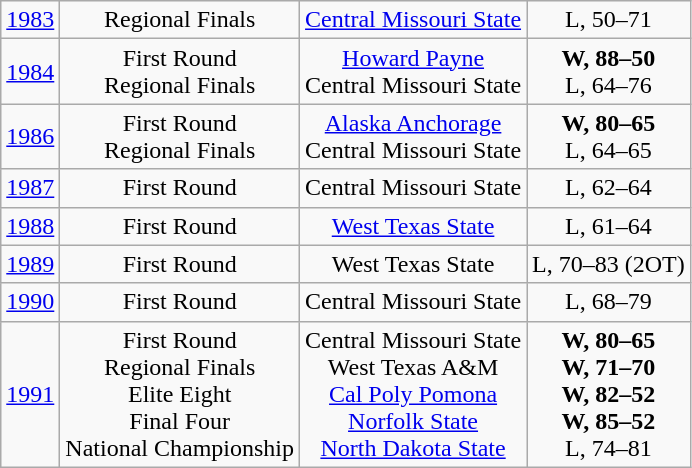<table class="wikitable">
<tr align="center">
<td><a href='#'>1983</a></td>
<td>Regional Finals</td>
<td><a href='#'>Central Missouri State</a></td>
<td>L, 50–71</td>
</tr>
<tr align="center">
<td><a href='#'>1984</a></td>
<td>First Round<br>Regional Finals</td>
<td><a href='#'>Howard Payne</a><br>Central Missouri State</td>
<td><strong>W, 88–50</strong><br>L, 64–76</td>
</tr>
<tr align="center">
<td><a href='#'>1986</a></td>
<td>First Round<br>Regional Finals</td>
<td><a href='#'>Alaska Anchorage</a><br>Central Missouri State</td>
<td><strong>W, 80–65</strong><br>L, 64–65</td>
</tr>
<tr align="center">
<td><a href='#'>1987</a></td>
<td>First Round</td>
<td>Central Missouri State</td>
<td>L, 62–64</td>
</tr>
<tr align="center">
<td><a href='#'>1988</a></td>
<td>First Round</td>
<td><a href='#'>West Texas State</a></td>
<td>L, 61–64</td>
</tr>
<tr align="center">
<td><a href='#'>1989</a></td>
<td>First Round</td>
<td>West Texas State</td>
<td>L, 70–83 (2OT)</td>
</tr>
<tr align="center">
<td><a href='#'>1990</a></td>
<td>First Round</td>
<td>Central Missouri State</td>
<td>L, 68–79</td>
</tr>
<tr align="center">
<td><a href='#'>1991</a></td>
<td>First Round<br>Regional Finals<br>Elite Eight<br>Final Four<br>National Championship</td>
<td>Central Missouri State<br>West Texas A&M<br><a href='#'>Cal Poly Pomona</a><br><a href='#'>Norfolk State</a><br><a href='#'>North Dakota State</a></td>
<td><strong>W, 80–65</strong><br><strong>W, 71–70</strong><br><strong>W, 82–52</strong><br><strong>W, 85–52</strong><br>L, 74–81</td>
</tr>
</table>
